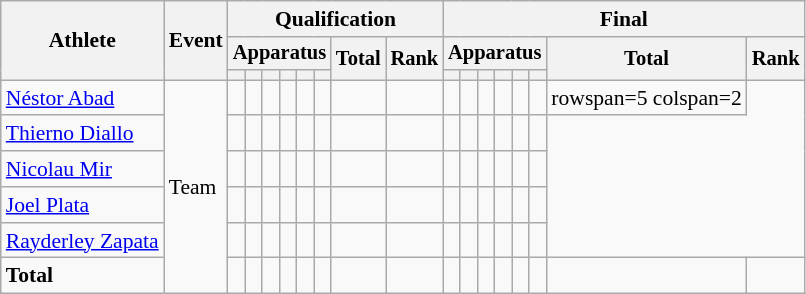<table class="wikitable" style="font-size:90%">
<tr>
<th rowspan=3>Athlete</th>
<th rowspan=3>Event</th>
<th colspan =8>Qualification</th>
<th colspan =8>Final</th>
</tr>
<tr style="font-size:95%">
<th colspan=6>Apparatus</th>
<th rowspan=2>Total</th>
<th rowspan=2>Rank</th>
<th colspan=6>Apparatus</th>
<th rowspan=2>Total</th>
<th rowspan=2>Rank</th>
</tr>
<tr style="font-size:95%">
<th></th>
<th></th>
<th></th>
<th></th>
<th></th>
<th></th>
<th></th>
<th></th>
<th></th>
<th></th>
<th></th>
<th></th>
</tr>
<tr align=center>
<td align=left><a href='#'>Néstor Abad</a></td>
<td align=left rowspan=6>Team</td>
<td></td>
<td></td>
<td></td>
<td></td>
<td></td>
<td></td>
<td></td>
<td></td>
<td></td>
<td></td>
<td></td>
<td></td>
<td></td>
<td></td>
<td>rowspan=5 colspan=2</td>
</tr>
<tr align=center>
<td align=left><a href='#'>Thierno Diallo</a></td>
<td></td>
<td></td>
<td></td>
<td></td>
<td></td>
<td></td>
<td></td>
<td></td>
<td></td>
<td></td>
<td></td>
<td></td>
<td></td>
<td></td>
</tr>
<tr align=center>
<td align=left><a href='#'>Nicolau Mir</a></td>
<td></td>
<td></td>
<td></td>
<td></td>
<td></td>
<td></td>
<td></td>
<td></td>
<td></td>
<td></td>
<td></td>
<td></td>
<td></td>
<td></td>
</tr>
<tr align=center>
<td align=left><a href='#'>Joel Plata</a></td>
<td></td>
<td></td>
<td></td>
<td></td>
<td></td>
<td></td>
<td></td>
<td></td>
<td></td>
<td></td>
<td></td>
<td></td>
<td></td>
<td></td>
</tr>
<tr align=center>
<td align=left><a href='#'>Rayderley Zapata</a></td>
<td></td>
<td></td>
<td></td>
<td></td>
<td></td>
<td></td>
<td></td>
<td></td>
<td></td>
<td></td>
<td></td>
<td></td>
<td></td>
<td></td>
</tr>
<tr align=center>
<td align=left><strong>Total</strong></td>
<td></td>
<td></td>
<td></td>
<td></td>
<td></td>
<td></td>
<td></td>
<td></td>
<td></td>
<td></td>
<td></td>
<td></td>
<td></td>
<td></td>
<td></td>
<td></td>
</tr>
</table>
